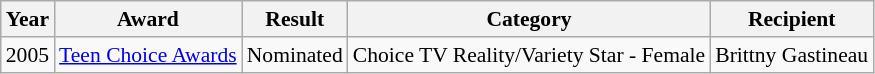<table class="wikitable" style="font-size: 90%;">
<tr>
<th>Year</th>
<th>Award</th>
<th>Result</th>
<th>Category</th>
<th>Recipient</th>
</tr>
<tr>
<td>2005</td>
<td><a href='#'>Teen Choice Awards</a></td>
<td>Nominated</td>
<td>Choice TV Reality/Variety Star - Female</td>
<td>Brittny Gastineau</td>
</tr>
</table>
